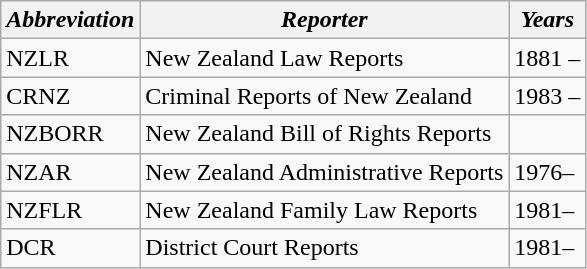<table class="wikitable">
<tr>
<th><em>Abbreviation</em></th>
<th><em>Reporter</em></th>
<th><em>Years</em></th>
</tr>
<tr valign="top">
<td>NZLR</td>
<td>New Zealand Law Reports</td>
<td>1881 –</td>
</tr>
<tr valign="top">
<td>CRNZ</td>
<td>Criminal Reports of New Zealand</td>
<td>1983 –</td>
</tr>
<tr valign="top">
<td>NZBORR</td>
<td>New Zealand Bill of Rights Reports</td>
<td></td>
</tr>
<tr valign="top">
<td>NZAR</td>
<td>New Zealand Administrative Reports</td>
<td>1976–</td>
</tr>
<tr valign="top">
<td>NZFLR</td>
<td>New Zealand Family Law Reports</td>
<td>1981–</td>
</tr>
<tr valign="top">
<td>DCR</td>
<td>District Court Reports</td>
<td>1981–</td>
</tr>
</table>
